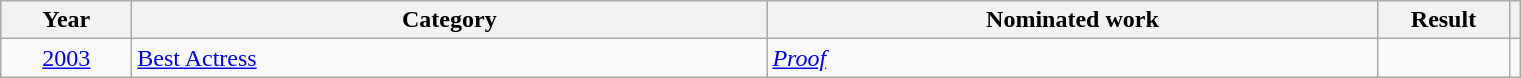<table class=wikitable>
<tr>
<th scope="col" style="width:5em;">Year</th>
<th scope="col" style="width:26em;">Category</th>
<th scope="col" style="width:25em;">Nominated work</th>
<th scope="col" style="width:5em;">Result</th>
<th></th>
</tr>
<tr>
<td style="text-align:center;"><a href='#'>2003</a></td>
<td><a href='#'>Best Actress</a></td>
<td><em><a href='#'>Proof</a></em></td>
<td></td>
<td style="text-align:center;"></td>
</tr>
</table>
